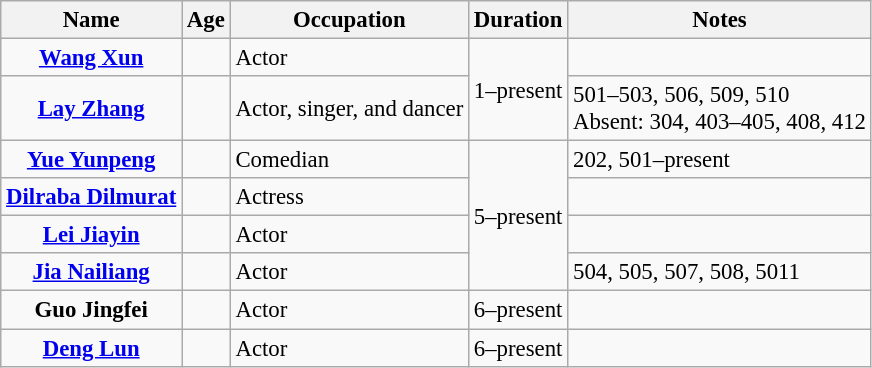<table class="wikitable" style="font-size:95%">
<tr>
<th>Name</th>
<th>Age</th>
<th>Occupation</th>
<th>Duration</th>
<th>Notes</th>
</tr>
<tr>
<td style="text-align: center;"><strong><a href='#'>Wang Xun</a></strong></td>
<td style="text-align: center;"></td>
<td>Actor</td>
<td rowspan="2" style="text-align: center;">1–present</td>
<td></td>
</tr>
<tr>
<td style="text-align: center;"><strong><a href='#'>Lay Zhang</a></strong></td>
<td style="text-align: center;"></td>
<td>Actor, singer, and dancer</td>
<td>501–503, 506, 509, 510<br>Absent: 304, 403–405, 408, 412</td>
</tr>
<tr>
<td style="text-align: center;"><strong><a href='#'>Yue Yunpeng</a></strong></td>
<td style="text-align: center;"></td>
<td>Comedian</td>
<td rowspan="4" style="text-align: center;">5–present</td>
<td>202, 501–present</td>
</tr>
<tr>
<td style="text-align: center;"><strong><a href='#'>Dilraba Dilmurat</a></strong></td>
<td style="text-align: center;"></td>
<td>Actress</td>
<td></td>
</tr>
<tr>
<td style="text-align: center;"><strong><a href='#'>Lei Jiayin</a></strong></td>
<td style="text-align: center;"></td>
<td>Actor</td>
<td></td>
</tr>
<tr>
<td style="text-align: center;"><strong><a href='#'>Jia Nailiang</a></strong></td>
<td style="text-align: center;"></td>
<td>Actor</td>
<td>504, 505, 507, 508, 5011</td>
</tr>
<tr>
<td style="text-align: center;"><strong>Guo Jingfei</strong></td>
<td style="text-align: center;"></td>
<td>Actor</td>
<td>6–present</td>
<td></td>
</tr>
<tr>
<td style="text-align: center;"><strong><a href='#'>Deng Lun</a></strong></td>
<td style="text-align: center;"></td>
<td>Actor</td>
<td style="text-align: center;">6–present</td>
<td></td>
</tr>
</table>
